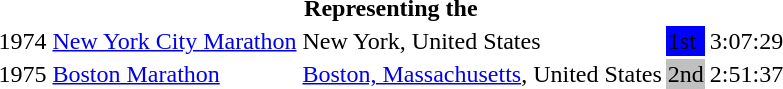<table>
<tr>
<th colspan="5">Representing the </th>
</tr>
<tr>
<td>1974</td>
<td><a href='#'>New York City Marathon</a></td>
<td>New York, United States</td>
<td bgcolor="blue"><span>1st</span></td>
<td>3:07:29</td>
</tr>
<tr>
<td>1975</td>
<td><a href='#'>Boston Marathon</a></td>
<td><a href='#'>Boston, Massachusetts</a>, United States</td>
<td bgcolor="silver">2nd</td>
<td>2:51:37</td>
</tr>
</table>
